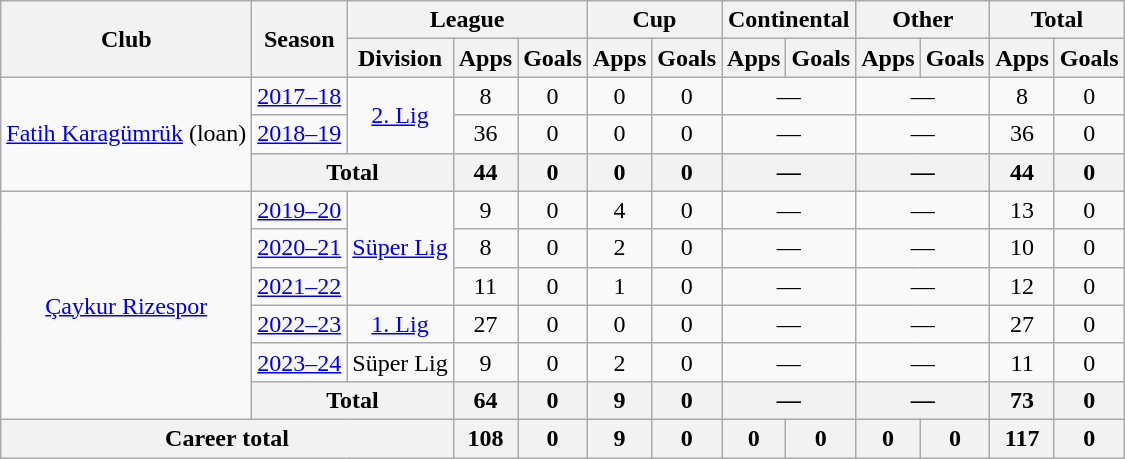<table class="wikitable" style="text-align: center">
<tr>
<th rowspan="2">Club</th>
<th rowspan="2">Season</th>
<th colspan="3">League</th>
<th colspan="2">Cup</th>
<th colspan="2">Continental</th>
<th colspan="2">Other</th>
<th colspan="2">Total</th>
</tr>
<tr>
<th>Division</th>
<th>Apps</th>
<th>Goals</th>
<th>Apps</th>
<th>Goals</th>
<th>Apps</th>
<th>Goals</th>
<th>Apps</th>
<th>Goals</th>
<th>Apps</th>
<th>Goals</th>
</tr>
<tr>
<td rowspan="3"><a href='#'>Fatih Karagümrük</a> (loan)</td>
<td><a href='#'>2017–18</a></td>
<td rowspan="2"><a href='#'>2. Lig</a></td>
<td>8</td>
<td>0</td>
<td>0</td>
<td>0</td>
<td colspan="2">—</td>
<td colspan="2">—</td>
<td>8</td>
<td>0</td>
</tr>
<tr>
<td><a href='#'>2018–19</a></td>
<td>36</td>
<td>0</td>
<td>0</td>
<td>0</td>
<td colspan="2">—</td>
<td colspan="2">—</td>
<td>36</td>
<td>0</td>
</tr>
<tr>
<th colspan="2">Total</th>
<th>44</th>
<th>0</th>
<th>0</th>
<th>0</th>
<th colspan="2">—</th>
<th colspan="2">—</th>
<th>44</th>
<th>0</th>
</tr>
<tr>
<td rowspan="6"><a href='#'>Çaykur Rizespor</a></td>
<td><a href='#'>2019–20</a></td>
<td rowspan="3"><a href='#'>Süper Lig</a></td>
<td>9</td>
<td>0</td>
<td>4</td>
<td>0</td>
<td colspan="2">—</td>
<td colspan="2">—</td>
<td>13</td>
<td>0</td>
</tr>
<tr>
<td><a href='#'>2020–21</a></td>
<td>8</td>
<td>0</td>
<td>2</td>
<td>0</td>
<td colspan="2">—</td>
<td colspan="2">—</td>
<td>10</td>
<td>0</td>
</tr>
<tr>
<td><a href='#'>2021–22</a></td>
<td>11</td>
<td>0</td>
<td>1</td>
<td>0</td>
<td colspan="2">—</td>
<td colspan="2">—</td>
<td>12</td>
<td>0</td>
</tr>
<tr>
<td><a href='#'>2022–23</a></td>
<td><a href='#'>1. Lig</a></td>
<td>27</td>
<td>0</td>
<td>0</td>
<td>0</td>
<td colspan="2">—</td>
<td colspan="2">—</td>
<td>27</td>
<td>0</td>
</tr>
<tr>
<td><a href='#'>2023–24</a></td>
<td>Süper Lig</td>
<td>9</td>
<td>0</td>
<td>2</td>
<td>0</td>
<td colspan="2">—</td>
<td colspan="2">—</td>
<td>11</td>
<td>0</td>
</tr>
<tr>
<th colspan="2">Total</th>
<th>64</th>
<th>0</th>
<th>9</th>
<th>0</th>
<th colspan="2">—</th>
<th colspan="2">—</th>
<th>73</th>
<th>0</th>
</tr>
<tr>
<th colspan="3">Career total</th>
<th>108</th>
<th>0</th>
<th>9</th>
<th>0</th>
<th>0</th>
<th>0</th>
<th>0</th>
<th>0</th>
<th>117</th>
<th>0</th>
</tr>
</table>
